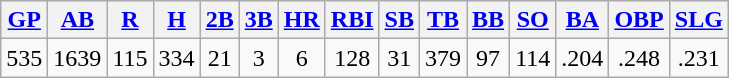<table class="wikitable">
<tr>
<th><a href='#'>GP</a></th>
<th><a href='#'>AB</a></th>
<th><a href='#'>R</a></th>
<th><a href='#'>H</a></th>
<th><a href='#'>2B</a></th>
<th><a href='#'>3B</a></th>
<th><a href='#'>HR</a></th>
<th><a href='#'>RBI</a></th>
<th><a href='#'>SB</a></th>
<th><a href='#'>TB</a></th>
<th><a href='#'>BB</a></th>
<th><a href='#'>SO</a></th>
<th><a href='#'>BA</a></th>
<th><a href='#'>OBP</a></th>
<th><a href='#'>SLG</a></th>
</tr>
<tr align=center>
<td>535</td>
<td>1639</td>
<td>115</td>
<td>334</td>
<td>21</td>
<td>3</td>
<td>6</td>
<td>128</td>
<td>31</td>
<td>379</td>
<td>97</td>
<td>114</td>
<td>.204</td>
<td>.248</td>
<td>.231</td>
</tr>
</table>
